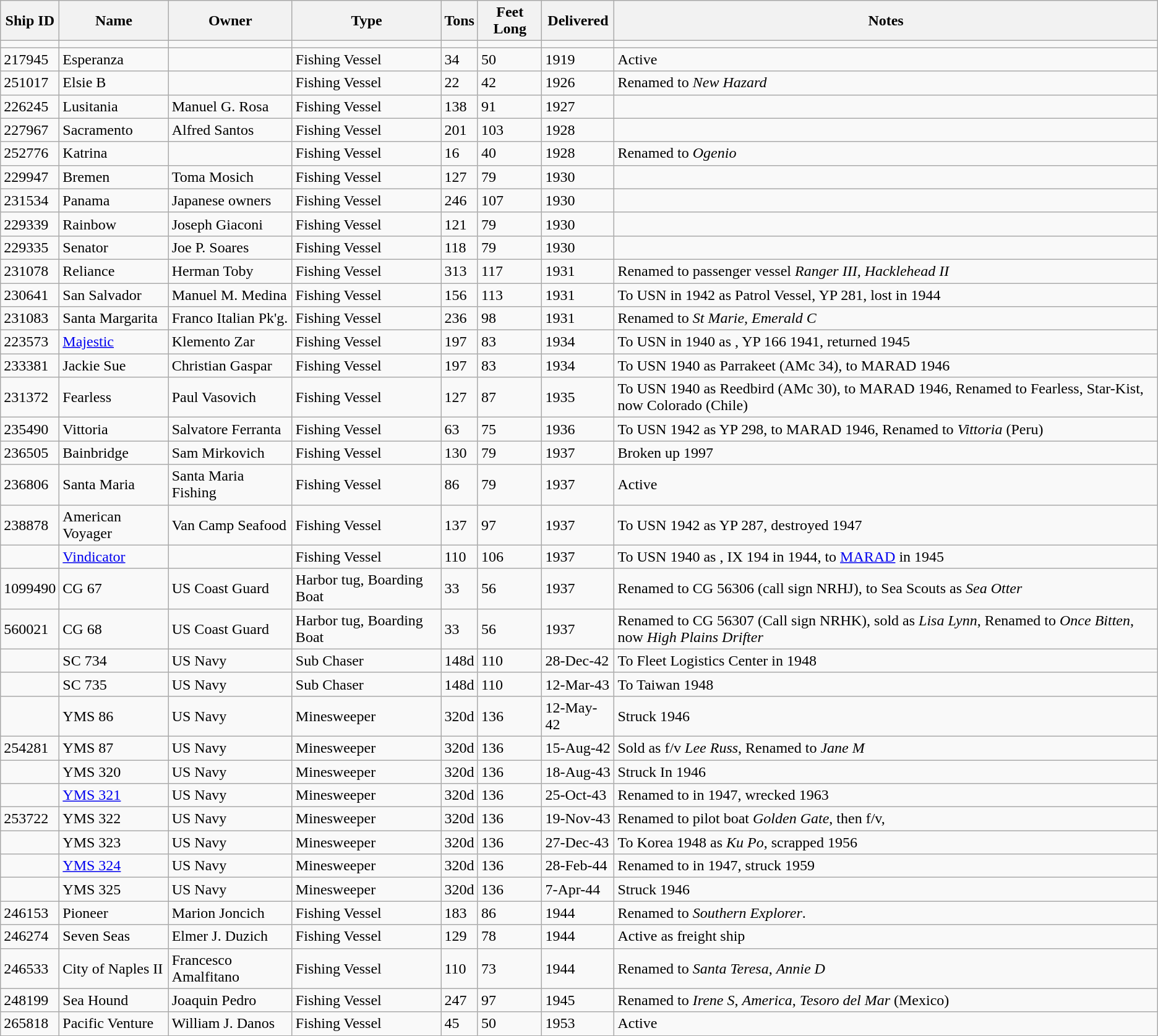<table class="wikitable">
<tr>
<th>Ship ID</th>
<th>Name</th>
<th>Owner</th>
<th>Type</th>
<th>Tons</th>
<th>Feet Long</th>
<th>Delivered</th>
<th>Notes</th>
</tr>
<tr>
<td></td>
<td></td>
<td></td>
<td></td>
<td></td>
<td></td>
<td></td>
<td></td>
</tr>
<tr>
<td>217945</td>
<td>Esperanza</td>
<td></td>
<td>Fishing Vessel</td>
<td>34</td>
<td>50</td>
<td>1919</td>
<td>Active</td>
</tr>
<tr>
<td>251017</td>
<td>Elsie B</td>
<td></td>
<td>Fishing Vessel</td>
<td>22</td>
<td>42</td>
<td>1926</td>
<td>Renamed to <em>New Hazard</em></td>
</tr>
<tr>
<td>226245</td>
<td>Lusitania</td>
<td>Manuel G. Rosa</td>
<td>Fishing Vessel</td>
<td>138</td>
<td>91</td>
<td>1927</td>
<td></td>
</tr>
<tr>
<td>227967</td>
<td>Sacramento</td>
<td>Alfred Santos</td>
<td>Fishing Vessel</td>
<td>201</td>
<td>103</td>
<td>1928</td>
<td></td>
</tr>
<tr>
<td>252776</td>
<td>Katrina</td>
<td></td>
<td>Fishing Vessel</td>
<td>16</td>
<td>40</td>
<td>1928</td>
<td>Renamed to <em>Ogenio</em></td>
</tr>
<tr>
<td>229947</td>
<td>Bremen</td>
<td>Toma Mosich</td>
<td>Fishing Vessel</td>
<td>127</td>
<td>79</td>
<td>1930</td>
<td></td>
</tr>
<tr>
<td>231534</td>
<td>Panama</td>
<td>Japanese owners</td>
<td>Fishing Vessel</td>
<td>246</td>
<td>107</td>
<td>1930</td>
<td></td>
</tr>
<tr>
<td>229339</td>
<td>Rainbow</td>
<td>Joseph Giaconi</td>
<td>Fishing Vessel</td>
<td>121</td>
<td>79</td>
<td>1930</td>
<td></td>
</tr>
<tr>
<td>229335</td>
<td>Senator</td>
<td>Joe P. Soares</td>
<td>Fishing Vessel</td>
<td>118</td>
<td>79</td>
<td>1930</td>
<td></td>
</tr>
<tr>
<td>231078</td>
<td>Reliance</td>
<td>Herman Toby</td>
<td>Fishing Vessel</td>
<td>313</td>
<td>117</td>
<td>1931</td>
<td>Renamed to passenger vessel <em>Ranger III, Hacklehead II</em></td>
</tr>
<tr>
<td>230641</td>
<td>San Salvador</td>
<td>Manuel M. Medina</td>
<td>Fishing Vessel</td>
<td>156</td>
<td>113</td>
<td>1931</td>
<td>To USN in 1942 as Patrol Vessel, YP 281, lost in 1944</td>
</tr>
<tr>
<td>231083</td>
<td>Santa Margarita</td>
<td>Franco Italian Pk'g.</td>
<td>Fishing Vessel</td>
<td>236</td>
<td>98</td>
<td>1931</td>
<td>Renamed to <em>St Marie, Emerald C</em></td>
</tr>
<tr>
<td>223573</td>
<td><a href='#'>Majestic</a></td>
<td>Klemento Zar</td>
<td>Fishing Vessel</td>
<td>197</td>
<td>83</td>
<td>1934</td>
<td>To USN in 1940 as , YP 166 1941, returned 1945</td>
</tr>
<tr>
<td>233381</td>
<td>Jackie Sue</td>
<td>Christian Gaspar</td>
<td>Fishing Vessel</td>
<td>197</td>
<td>83</td>
<td>1934</td>
<td>To USN 1940 as Parrakeet (AMc 34), to MARAD 1946</td>
</tr>
<tr>
<td>231372</td>
<td>Fearless</td>
<td>Paul Vasovich</td>
<td>Fishing Vessel</td>
<td>127</td>
<td>87</td>
<td>1935</td>
<td>To USN 1940 as Reedbird (AMc 30), to MARAD 1946, Renamed to Fearless, Star-Kist, now Colorado (Chile)</td>
</tr>
<tr>
<td>235490</td>
<td>Vittoria</td>
<td>Salvatore Ferranta</td>
<td>Fishing Vessel</td>
<td>63</td>
<td>75</td>
<td>1936</td>
<td>To USN 1942 as YP 298, to MARAD 1946, Renamed to <em>Vittoria</em> (Peru)</td>
</tr>
<tr>
<td>236505</td>
<td>Bainbridge</td>
<td>Sam Mirkovich</td>
<td>Fishing Vessel</td>
<td>130</td>
<td>79</td>
<td>1937</td>
<td>Broken up 1997</td>
</tr>
<tr>
<td>236806</td>
<td>Santa Maria</td>
<td>Santa Maria Fishing</td>
<td>Fishing Vessel</td>
<td>86</td>
<td>79</td>
<td>1937</td>
<td>Active</td>
</tr>
<tr>
<td>238878</td>
<td>American Voyager</td>
<td>Van Camp Seafood</td>
<td>Fishing Vessel</td>
<td>137</td>
<td>97</td>
<td>1937</td>
<td>To USN 1942 as YP 287, destroyed 1947</td>
</tr>
<tr>
<td></td>
<td><a href='#'>Vindicator</a></td>
<td></td>
<td>Fishing Vessel</td>
<td>110</td>
<td>106</td>
<td>1937</td>
<td>To USN 1940 as , IX 194 in 1944, to <a href='#'>MARAD</a> in 1945</td>
</tr>
<tr>
<td>1099490</td>
<td>CG 67</td>
<td>US Coast Guard</td>
<td>Harbor tug, Boarding Boat</td>
<td>33</td>
<td>56</td>
<td>1937</td>
<td>Renamed to CG 56306 (call sign NRHJ), to Sea Scouts as <em>Sea Otter</em></td>
</tr>
<tr>
<td>560021</td>
<td>CG 68</td>
<td>US Coast Guard</td>
<td>Harbor tug, Boarding Boat</td>
<td>33</td>
<td>56</td>
<td>1937</td>
<td>Renamed to CG 56307 (Call sign NRHK), sold as <em>Lisa Lynn</em>, Renamed to <em>Once Bitten</em>, now <em>High Plains Drifter</em></td>
</tr>
<tr>
<td></td>
<td>SC 734</td>
<td>US Navy</td>
<td>Sub Chaser</td>
<td>148d</td>
<td>110</td>
<td>28-Dec-42</td>
<td>To Fleet Logistics Center in 1948 </td>
</tr>
<tr>
<td></td>
<td>SC 735</td>
<td>US Navy</td>
<td>Sub Chaser</td>
<td>148d</td>
<td>110</td>
<td>12-Mar-43</td>
<td>To Taiwan 1948  </td>
</tr>
<tr>
<td></td>
<td>YMS 86</td>
<td>US Navy</td>
<td>Minesweeper</td>
<td>320d</td>
<td>136</td>
<td>12-May-42</td>
<td>Struck 1946  </td>
</tr>
<tr>
<td>254281</td>
<td>YMS 87</td>
<td>US Navy</td>
<td>Minesweeper</td>
<td>320d</td>
<td>136</td>
<td>15-Aug-42</td>
<td>Sold as f/v <em>Lee Russ</em>, Renamed to <em>Jane M</em> </td>
</tr>
<tr>
<td></td>
<td>YMS 320</td>
<td>US Navy</td>
<td>Minesweeper</td>
<td>320d</td>
<td>136</td>
<td>18-Aug-43</td>
<td>Struck In 1946 </td>
</tr>
<tr>
<td></td>
<td><a href='#'>YMS 321</a></td>
<td>US Navy</td>
<td>Minesweeper</td>
<td>320d</td>
<td>136</td>
<td>25-Oct-43</td>
<td>Renamed to  in 1947, wrecked 1963</td>
</tr>
<tr>
<td>253722</td>
<td>YMS 322</td>
<td>US Navy</td>
<td>Minesweeper</td>
<td>320d</td>
<td>136</td>
<td>19-Nov-43</td>
<td>Renamed to pilot boat <em>Golden Gate</em>, then f/v,</td>
</tr>
<tr>
<td></td>
<td>YMS 323</td>
<td>US Navy</td>
<td>Minesweeper</td>
<td>320d</td>
<td>136</td>
<td>27-Dec-43</td>
<td>To Korea 1948 as <em>Ku Po</em>, scrapped 1956 </td>
</tr>
<tr>
<td></td>
<td><a href='#'>YMS 324</a></td>
<td>US Navy</td>
<td>Minesweeper</td>
<td>320d</td>
<td>136</td>
<td>28-Feb-44</td>
<td>Renamed to  in 1947, struck 1959</td>
</tr>
<tr>
<td></td>
<td>YMS 325</td>
<td>US Navy</td>
<td>Minesweeper</td>
<td>320d</td>
<td>136</td>
<td>7-Apr-44</td>
<td>Struck 1946</td>
</tr>
<tr>
<td>246153</td>
<td>Pioneer</td>
<td>Marion Joncich</td>
<td>Fishing Vessel</td>
<td>183</td>
<td>86</td>
<td>1944</td>
<td>Renamed to <em>Southern Explorer</em>.</td>
</tr>
<tr>
<td>246274</td>
<td>Seven Seas</td>
<td>Elmer J. Duzich</td>
<td>Fishing Vessel</td>
<td>129</td>
<td>78</td>
<td>1944</td>
<td>Active as freight ship</td>
</tr>
<tr>
<td>246533</td>
<td>City of Naples II</td>
<td>Francesco Amalfitano</td>
<td>Fishing Vessel</td>
<td>110</td>
<td>73</td>
<td>1944</td>
<td>Renamed to <em>Santa Teresa</em>, <em>Annie D</em></td>
</tr>
<tr>
<td>248199</td>
<td>Sea Hound</td>
<td>Joaquin Pedro</td>
<td>Fishing Vessel</td>
<td>247</td>
<td>97</td>
<td>1945</td>
<td>Renamed to <em>Irene S</em>, <em>America</em>, <em>Tesoro del Mar</em> (Mexico)</td>
</tr>
<tr>
<td>265818</td>
<td>Pacific Venture</td>
<td>William J. Danos</td>
<td>Fishing Vessel</td>
<td>45</td>
<td>50</td>
<td>1953</td>
<td>Active</td>
</tr>
</table>
